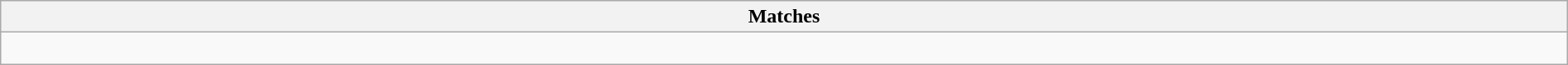<table class="wikitable collapsible collapsed" style="width:100%;">
<tr>
<th>Matches</th>
</tr>
<tr>
<td><br></td>
</tr>
</table>
